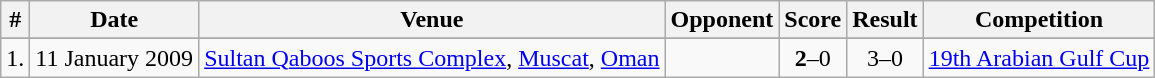<table class="wikitable">
<tr>
<th>#</th>
<th>Date</th>
<th>Venue</th>
<th>Opponent</th>
<th>Score</th>
<th>Result</th>
<th>Competition</th>
</tr>
<tr>
</tr>
<tr>
<td>1.</td>
<td>11 January 2009</td>
<td><a href='#'>Sultan Qaboos Sports Complex</a>, <a href='#'>Muscat</a>, <a href='#'>Oman</a></td>
<td></td>
<td align=center><strong>2</strong>–0</td>
<td align=center>3–0</td>
<td><a href='#'>19th Arabian Gulf Cup</a></td>
</tr>
</table>
